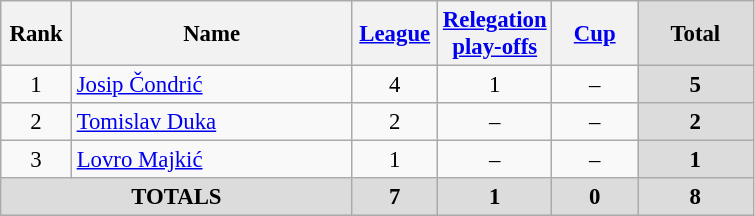<table class="wikitable" style="font-size: 95%; text-align: center;">
<tr>
<th width=40>Rank</th>
<th width=180>Name</th>
<th width=50><a href='#'>League</a></th>
<th width=50><a href='#'>Relegation play-offs</a></th>
<th width=50><a href='#'>Cup</a></th>
<th width=70 style="background: #DCDCDC">Total</th>
</tr>
<tr>
<td rowspan=1>1</td>
<td style="text-align:left;"> <a href='#'>Josip Čondrić</a></td>
<td>4</td>
<td>1</td>
<td>–</td>
<th style="background: #DCDCDC">5</th>
</tr>
<tr>
<td rowspan=1>2</td>
<td style="text-align:left;"> <a href='#'>Tomislav Duka</a></td>
<td>2</td>
<td>–</td>
<td>–</td>
<th style="background: #DCDCDC">2</th>
</tr>
<tr>
<td rowspan=1>3</td>
<td style="text-align:left;"> <a href='#'>Lovro Majkić</a></td>
<td>1</td>
<td>–</td>
<td>–</td>
<th style="background: #DCDCDC">1</th>
</tr>
<tr>
<th colspan="2" align="center" style="background: #DCDCDC">TOTALS</th>
<th style="background: #DCDCDC">7</th>
<th style="background: #DCDCDC">1</th>
<th style="background: #DCDCDC">0</th>
<th style="background: #DCDCDC">8</th>
</tr>
</table>
